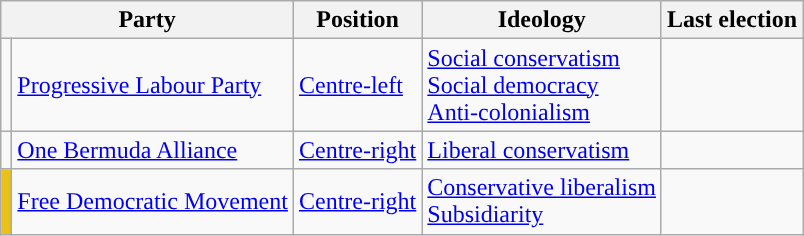<table class="wikitable sortable">
<tr>
<th colspan="2">Party</th>
<th>Position</th>
<th>Ideology</th>
<th>Last election</th>
</tr>
<tr>
<td></td>
<td><a href='#'>Progressive Labour Party</a></td>
<td><a href='#'>Centre-left</a></td>
<td><a href='#'>Social conservatism</a><br><a href='#'>Social democracy</a><br><a href='#'>Anti-colonialism</a></td>
<td></td>
</tr>
<tr>
<td></td>
<td><a href='#'>One Bermuda Alliance</a></td>
<td><a href='#'>Centre-right</a></td>
<td><a href='#'>Liberal conservatism</a></td>
<td></td>
</tr>
<tr>
<td bgcolor="#EAC117"></td>
<td><a href='#'>Free Democratic Movement</a></td>
<td><a href='#'>Centre-right</a></td>
<td><a href='#'>Conservative liberalism</a><br><a href='#'>Subsidiarity</a></td>
<td></td>
</tr>
</table>
